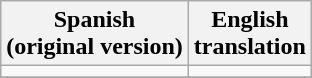<table class="wikitable" style="text-align:center; margin: 1em auto 1em auto">
<tr>
<th>Spanish<br>(original version)</th>
<th>English<br>translation</th>
</tr>
<tr>
<td></td>
<td></td>
</tr>
<tr>
</tr>
</table>
